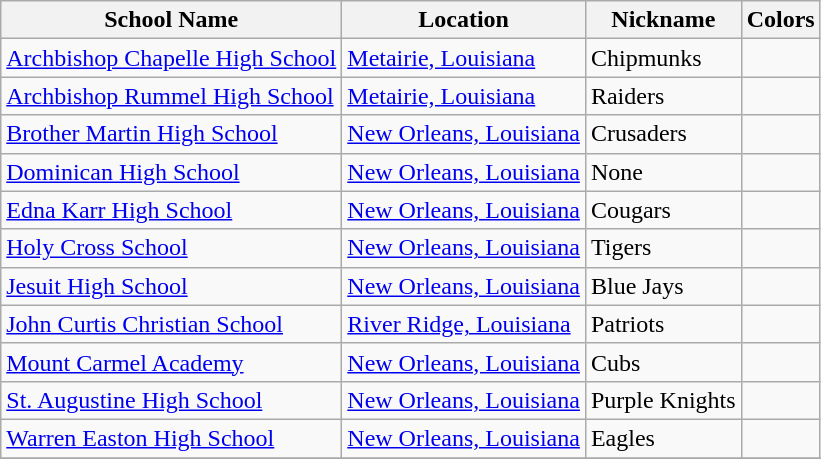<table class="wikitable">
<tr>
<th>School Name</th>
<th>Location</th>
<th>Nickname</th>
<th>Colors</th>
</tr>
<tr>
<td><a href='#'>Archbishop Chapelle High School</a></td>
<td><a href='#'>Metairie, Louisiana</a></td>
<td>Chipmunks</td>
<td> </td>
</tr>
<tr>
<td><a href='#'>Archbishop Rummel High School</a></td>
<td><a href='#'>Metairie, Louisiana</a></td>
<td>Raiders</td>
<td>  </td>
</tr>
<tr>
<td><a href='#'>Brother Martin High School</a></td>
<td><a href='#'>New Orleans, Louisiana</a></td>
<td>Crusaders</td>
<td> </td>
</tr>
<tr>
<td><a href='#'>Dominican High School</a></td>
<td><a href='#'>New Orleans, Louisiana</a></td>
<td>None</td>
<td> </td>
</tr>
<tr>
<td><a href='#'>Edna Karr High School</a></td>
<td><a href='#'>New Orleans, Louisiana</a></td>
<td>Cougars</td>
<td> </td>
</tr>
<tr>
<td><a href='#'>Holy Cross School</a></td>
<td><a href='#'>New Orleans, Louisiana</a></td>
<td>Tigers</td>
<td> </td>
</tr>
<tr>
<td><a href='#'>Jesuit High School</a></td>
<td><a href='#'>New Orleans, Louisiana</a></td>
<td>Blue Jays</td>
<td> </td>
</tr>
<tr>
<td><a href='#'>John Curtis Christian School</a></td>
<td><a href='#'>River Ridge, Louisiana</a></td>
<td>Patriots</td>
<td>  </td>
</tr>
<tr>
<td><a href='#'>Mount Carmel Academy</a></td>
<td><a href='#'>New Orleans, Louisiana</a></td>
<td>Cubs</td>
<td> </td>
</tr>
<tr>
<td><a href='#'>St. Augustine High School</a></td>
<td><a href='#'>New Orleans, Louisiana</a></td>
<td>Purple Knights</td>
<td> </td>
</tr>
<tr>
<td><a href='#'>Warren Easton High School</a></td>
<td><a href='#'>New Orleans, Louisiana</a></td>
<td>Eagles</td>
<td> </td>
</tr>
<tr>
</tr>
</table>
